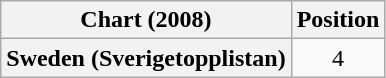<table class="wikitable plainrowheaders" style="text-align:center">
<tr>
<th scope="col">Chart (2008)</th>
<th scope="col">Position</th>
</tr>
<tr>
<th scope="row">Sweden (Sverigetopplistan)</th>
<td>4</td>
</tr>
</table>
